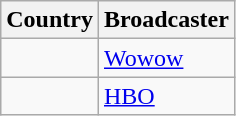<table class="wikitable">
<tr>
<th align=center>Country</th>
<th align=center>Broadcaster</th>
</tr>
<tr>
<td></td>
<td><a href='#'>Wowow</a></td>
</tr>
<tr>
<td></td>
<td><a href='#'>HBO</a></td>
</tr>
</table>
